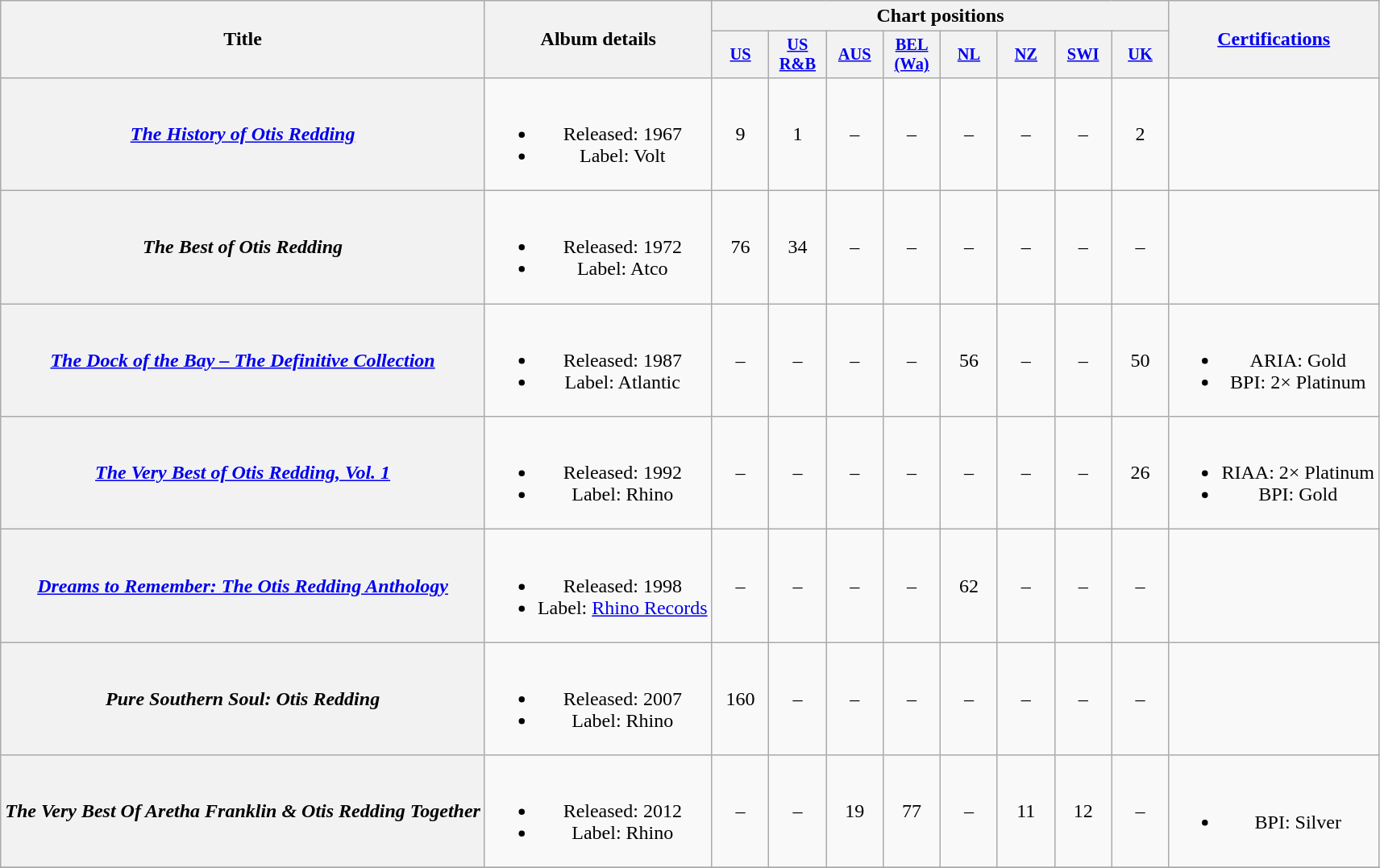<table class="wikitable plainrowheaders" style="text-align:center;">
<tr>
<th rowspan="2">Title</th>
<th rowspan="2">Album details</th>
<th colspan="8">Chart positions</th>
<th rowspan="2"><a href='#'>Certifications</a></th>
</tr>
<tr>
<th style="width:3em;font-size:85%"><a href='#'>US</a><br></th>
<th style="width:3em;font-size:85%"><a href='#'>US R&B</a><br></th>
<th style="width:3em;font-size:85%"><a href='#'>AUS</a><br></th>
<th style="width:3em;font-size:85%"><a href='#'>BEL<br>(Wa)</a><br></th>
<th style="width:3em;font-size:85%"><a href='#'>NL</a><br></th>
<th style="width:3em;font-size:85%"><a href='#'>NZ</a><br></th>
<th style="width:3em;font-size:85%"><a href='#'>SWI</a><br></th>
<th style="width:3em;font-size:85%"><a href='#'>UK</a><br></th>
</tr>
<tr>
<th scope="row"><em><a href='#'>The History of Otis Redding</a></em></th>
<td><br><ul><li>Released: 1967</li><li>Label: Volt</li></ul></td>
<td>9</td>
<td>1</td>
<td>–</td>
<td>–</td>
<td>–</td>
<td>–</td>
<td>–</td>
<td>2</td>
<td></td>
</tr>
<tr>
<th scope="row"><em>The Best of Otis Redding</em></th>
<td><br><ul><li>Released: 1972</li><li>Label: Atco</li></ul></td>
<td>76</td>
<td>34</td>
<td>–</td>
<td>–</td>
<td>–</td>
<td>–</td>
<td>–</td>
<td>–</td>
<td></td>
</tr>
<tr>
<th scope="row"><em><a href='#'>The Dock of the Bay – The Definitive Collection</a></em></th>
<td><br><ul><li>Released: 1987</li><li>Label: Atlantic</li></ul></td>
<td>–</td>
<td>–</td>
<td>–</td>
<td>–</td>
<td>56</td>
<td>–</td>
<td>–</td>
<td>50</td>
<td><br><ul><li>ARIA: Gold</li><li>BPI: 2× Platinum</li></ul></td>
</tr>
<tr>
<th scope="row"><em><a href='#'>The Very Best of Otis Redding, Vol. 1</a></em></th>
<td><br><ul><li>Released: 1992</li><li>Label: Rhino</li></ul></td>
<td>–</td>
<td>–</td>
<td>–</td>
<td>–</td>
<td>–</td>
<td>–</td>
<td>–</td>
<td>26</td>
<td><br><ul><li>RIAA: 2× Platinum</li><li>BPI: Gold</li></ul></td>
</tr>
<tr>
<th scope="row"><em><a href='#'>Dreams to Remember: The Otis Redding Anthology</a></em></th>
<td><br><ul><li>Released: 1998</li><li>Label: <a href='#'>Rhino Records</a></li></ul></td>
<td>–</td>
<td>–</td>
<td>–</td>
<td>–</td>
<td>62</td>
<td>–</td>
<td>–</td>
<td>–</td>
<td></td>
</tr>
<tr>
<th scope="row"><em>Pure Southern Soul: Otis Redding</em></th>
<td><br><ul><li>Released: 2007</li><li>Label: Rhino</li></ul></td>
<td>160</td>
<td>–</td>
<td>–</td>
<td>–</td>
<td>–</td>
<td>–</td>
<td>–</td>
<td>–</td>
<td></td>
</tr>
<tr>
<th scope="row"><em>The Very Best Of Aretha Franklin & Otis Redding Together</em></th>
<td><br><ul><li>Released: 2012</li><li>Label: Rhino</li></ul></td>
<td>–</td>
<td>–</td>
<td>19</td>
<td>77</td>
<td>–</td>
<td>11</td>
<td>12</td>
<td>–</td>
<td><br><ul><li>BPI: Silver</li></ul></td>
</tr>
<tr>
</tr>
</table>
